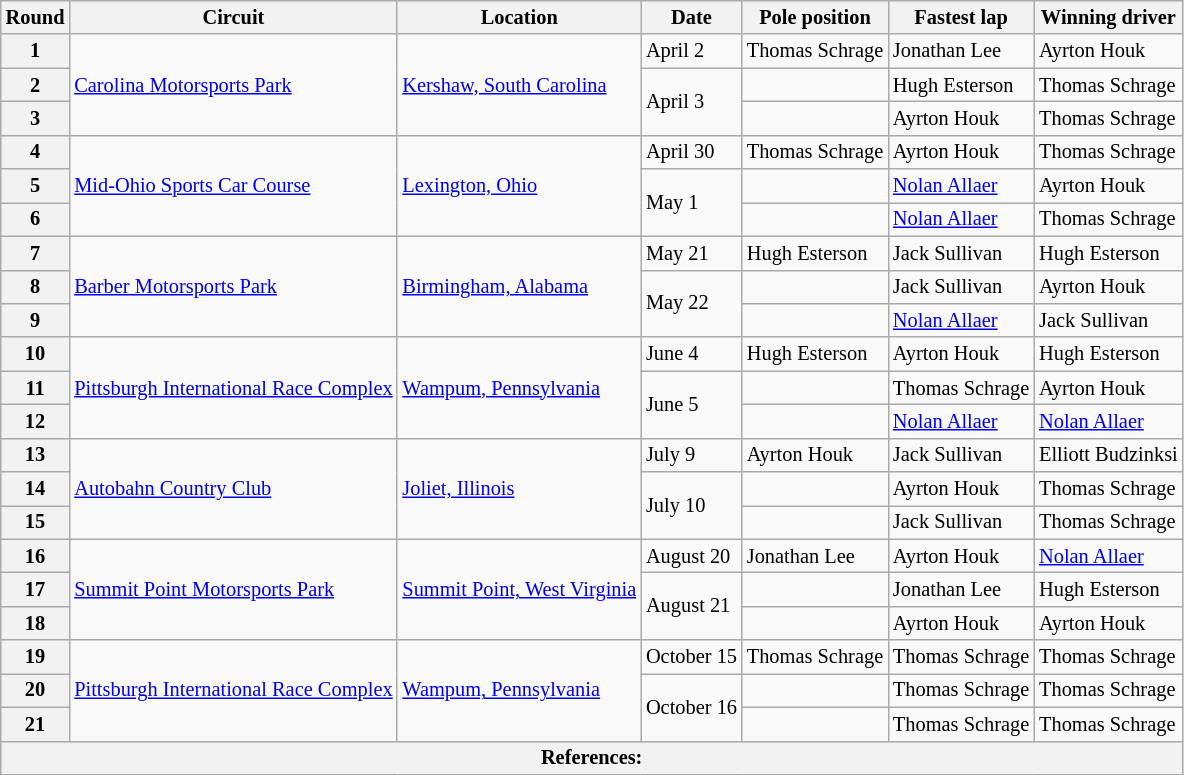<table class="wikitable" border="1" style="font-size: 85%;">
<tr>
<th>Round</th>
<th>Circuit</th>
<th>Location</th>
<th>Date</th>
<th>Pole position</th>
<th>Fastest lap</th>
<th>Winning driver</th>
</tr>
<tr>
<th>1</th>
<td rowspan=3><a href='#'>Carolina Motorsports Park</a></td>
<td rowspan=3> <a href='#'>Kershaw, South Carolina</a></td>
<td>April 2</td>
<td> Thomas Schrage</td>
<td> Jonathan Lee</td>
<td> Ayrton Houk</td>
</tr>
<tr>
<th>2</th>
<td rowspan=2>April 3</td>
<td></td>
<td> Hugh Esterson</td>
<td> Thomas Schrage</td>
</tr>
<tr>
<th>3</th>
<td></td>
<td> Ayrton Houk</td>
<td> Thomas Schrage</td>
</tr>
<tr>
<th>4</th>
<td rowspan=3><a href='#'>Mid-Ohio Sports Car Course</a></td>
<td rowspan=3> <a href='#'>Lexington, Ohio</a></td>
<td>April 30</td>
<td> Thomas Schrage</td>
<td> Ayrton Houk</td>
<td> Thomas Schrage</td>
</tr>
<tr>
<th>5</th>
<td rowspan=2>May 1</td>
<td></td>
<td> <a href='#'>Nolan Allaer</a></td>
<td> Ayrton Houk</td>
</tr>
<tr>
<th>6</th>
<td></td>
<td> <a href='#'>Nolan Allaer</a></td>
<td> Thomas Schrage</td>
</tr>
<tr>
<th>7</th>
<td rowspan=3><a href='#'>Barber Motorsports Park</a></td>
<td rowspan=3> <a href='#'>Birmingham, Alabama</a></td>
<td>May 21</td>
<td> Hugh Esterson</td>
<td> Jack Sullivan</td>
<td> Hugh Esterson</td>
</tr>
<tr>
<th>8</th>
<td rowspan=2>May 22</td>
<td></td>
<td> Jack Sullivan</td>
<td> Ayrton Houk</td>
</tr>
<tr>
<th>9</th>
<td></td>
<td> <a href='#'>Nolan Allaer</a></td>
<td> Jack Sullivan</td>
</tr>
<tr>
<th>10</th>
<td rowspan=3><a href='#'>Pittsburgh International Race Complex</a></td>
<td rowspan=3> <a href='#'>Wampum, Pennsylvania</a></td>
<td>June 4</td>
<td> Hugh Esterson</td>
<td> Ayrton Houk</td>
<td> Hugh Esterson</td>
</tr>
<tr>
<th>11</th>
<td rowspan=2>June 5</td>
<td></td>
<td> Thomas Schrage</td>
<td> Ayrton Houk</td>
</tr>
<tr>
<th>12</th>
<td></td>
<td> <a href='#'>Nolan Allaer</a></td>
<td> <a href='#'>Nolan Allaer</a></td>
</tr>
<tr>
<th>13</th>
<td rowspan=3><a href='#'>Autobahn Country Club</a></td>
<td rowspan=3> <a href='#'>Joliet, Illinois</a></td>
<td>July 9</td>
<td> Ayrton Houk</td>
<td> Jack Sullivan</td>
<td> Elliott Budzinksi</td>
</tr>
<tr>
<th>14</th>
<td rowspan=2>July 10</td>
<td></td>
<td> Ayrton Houk</td>
<td> Thomas Schrage</td>
</tr>
<tr>
<th>15</th>
<td></td>
<td> Jack Sullivan</td>
<td> Thomas Schrage</td>
</tr>
<tr>
<th>16</th>
<td rowspan=3><a href='#'>Summit Point Motorsports Park</a></td>
<td rowspan=3> <a href='#'>Summit Point, West Virginia</a></td>
<td>August 20</td>
<td> Jonathan Lee</td>
<td> Ayrton Houk</td>
<td> <a href='#'>Nolan Allaer</a></td>
</tr>
<tr>
<th>17</th>
<td rowspan=2>August 21</td>
<td></td>
<td> Jonathan Lee</td>
<td> Hugh Esterson</td>
</tr>
<tr>
<th>18</th>
<td></td>
<td> Ayrton Houk</td>
<td> Ayrton Houk</td>
</tr>
<tr>
<th>19</th>
<td rowspan=3><a href='#'>Pittsburgh International Race Complex</a></td>
<td rowspan=3> <a href='#'>Wampum, Pennsylvania</a></td>
<td>October 15</td>
<td> Thomas Schrage</td>
<td> Thomas Schrage</td>
<td> Thomas Schrage</td>
</tr>
<tr>
<th>20</th>
<td rowspan=2>October 16</td>
<td></td>
<td> Thomas Schrage</td>
<td> Thomas Schrage</td>
</tr>
<tr>
<th>21</th>
<td></td>
<td> Thomas Schrage</td>
<td> Thomas Schrage</td>
</tr>
<tr>
<th colspan=7>References: </th>
</tr>
</table>
